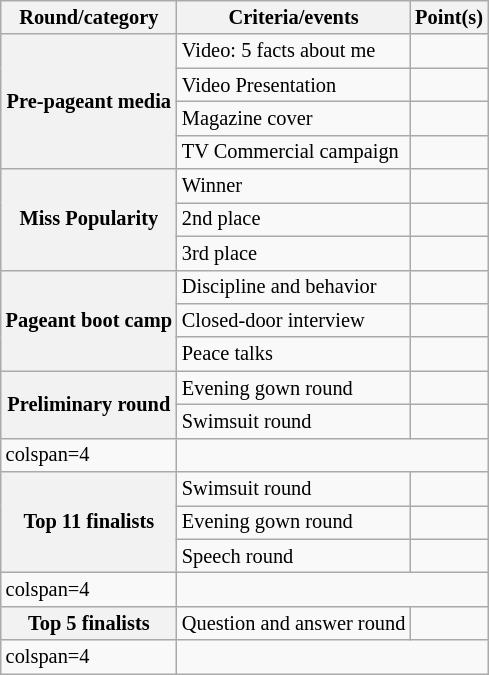<table class="wikitable floatright" style="font-size: 85%;">
<tr>
<th>Round/category</th>
<th>Criteria/events</th>
<th>Point(s)</th>
</tr>
<tr>
<th rowspan=4>Pre-pageant media</th>
<td>Video: 5 facts about me</td>
<td></td>
</tr>
<tr>
<td>Video Presentation</td>
<td></td>
</tr>
<tr>
<td>Magazine cover</td>
<td></td>
</tr>
<tr>
<td>TV Commercial campaign</td>
<td></td>
</tr>
<tr>
<th rowspan=3>Miss Popularity</th>
<td>Winner</td>
<td></td>
</tr>
<tr>
<td>2nd place</td>
<td></td>
</tr>
<tr>
<td>3rd place</td>
<td></td>
</tr>
<tr>
<th rowspan=3>Pageant boot camp</th>
<td>Discipline and behavior</td>
<td></td>
</tr>
<tr>
<td>Closed-door interview</td>
<td></td>
</tr>
<tr>
<td>Peace talks</td>
<td></td>
</tr>
<tr>
<th rowspan=2>Preliminary round</th>
<td>Evening gown round</td>
<td></td>
</tr>
<tr>
<td>Swimsuit round</td>
<td></td>
</tr>
<tr>
<td>colspan=4 </td>
</tr>
<tr>
<th rowspan=3>Top 11 finalists</th>
<td>Swimsuit round</td>
<td></td>
</tr>
<tr>
<td>Evening gown round</td>
<td></td>
</tr>
<tr>
<td>Speech round</td>
<td></td>
</tr>
<tr>
<td>colspan=4 </td>
</tr>
<tr>
<th>Top 5 finalists</th>
<td>Question and answer round</td>
<td></td>
</tr>
<tr>
<td>colspan=4 </td>
</tr>
</table>
